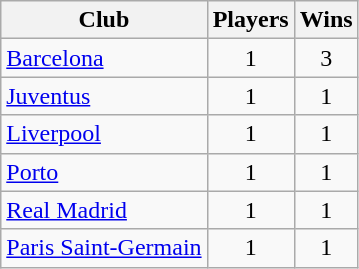<table class="wikitable">
<tr>
<th>Club</th>
<th>Players</th>
<th>Wins</th>
</tr>
<tr>
<td> <a href='#'>Barcelona</a></td>
<td align="center">1</td>
<td align="center">3</td>
</tr>
<tr>
<td> <a href='#'>Juventus</a></td>
<td align="center">1</td>
<td align="center">1</td>
</tr>
<tr>
<td> <a href='#'>Liverpool</a></td>
<td align="center">1</td>
<td align="center">1</td>
</tr>
<tr>
<td> <a href='#'>Porto</a></td>
<td align="center">1</td>
<td align="center">1</td>
</tr>
<tr>
<td> <a href='#'>Real Madrid</a></td>
<td align="center">1</td>
<td align="center">1</td>
</tr>
<tr>
<td> <a href='#'>Paris Saint-Germain</a></td>
<td align="center">1</td>
<td align="center">1</td>
</tr>
</table>
